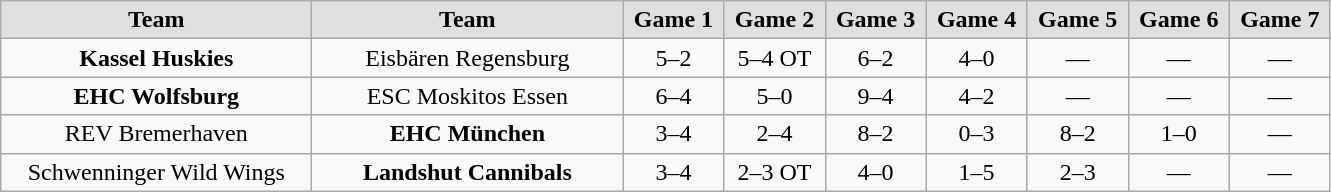<table class="wikitable">
<tr align="center">
<td width="200" bgcolor="#dfdfdf"><strong>Team</strong></td>
<td width="200" bgcolor="#dfdfdf"><strong>Team</strong></td>
<td width="60" bgcolor="#dfdfdf"><strong>Game 1</strong></td>
<td width="60" bgcolor="#dfdfdf"><strong>Game 2</strong></td>
<td width="60" bgcolor="#dfdfdf"><strong>Game 3</strong></td>
<td width="60" bgcolor="#dfdfdf"><strong>Game 4</strong></td>
<td width="60" bgcolor="#dfdfdf"><strong>Game 5</strong></td>
<td width="60" bgcolor="#dfdfdf"><strong>Game 6</strong></td>
<td width="60" bgcolor="#dfdfdf"><strong>Game 7</strong></td>
</tr>
<tr align="center">
<td><strong>Kassel Huskies</strong></td>
<td>Eisbären Regensburg</td>
<td>5–2</td>
<td>5–4 OT</td>
<td>6–2</td>
<td>4–0</td>
<td>—</td>
<td>—</td>
<td>—</td>
</tr>
<tr align="center">
<td><strong>EHC Wolfsburg</strong></td>
<td>ESC Moskitos Essen</td>
<td>6–4</td>
<td>5–0</td>
<td>9–4</td>
<td>4–2</td>
<td>—</td>
<td>—</td>
<td>—</td>
</tr>
<tr align="center">
<td>REV Bremerhaven</td>
<td><strong>EHC München</strong></td>
<td>3–4</td>
<td>2–4</td>
<td>8–2</td>
<td>0–3</td>
<td>8–2</td>
<td>1–0</td>
<td>—</td>
</tr>
<tr align="center">
<td>Schwenninger Wild Wings</td>
<td><strong>Landshut Cannibals</strong></td>
<td>3–4</td>
<td>2–3 OT</td>
<td>4–0</td>
<td>1–5</td>
<td>2–3</td>
<td>—</td>
<td>—</td>
</tr>
</table>
